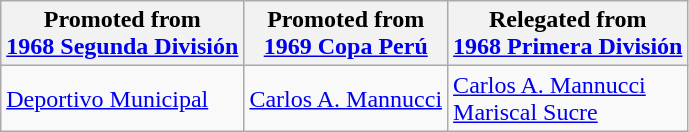<table class="wikitable">
<tr>
<th>Promoted from<br><a href='#'>1968 Segunda División</a></th>
<th>Promoted from<br><a href='#'>1969 Copa Perú</a></th>
<th>Relegated from<br><a href='#'>1968 Primera División</a></th>
</tr>
<tr>
<td> <a href='#'>Deportivo Municipal</a> </td>
<td> <a href='#'>Carlos A. Mannucci</a> </td>
<td> <a href='#'>Carlos A. Mannucci</a> <br> <a href='#'>Mariscal Sucre</a> </td>
</tr>
</table>
